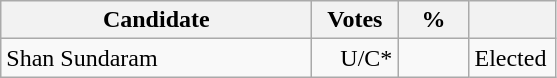<table class="wikitable" border="1" style="text-align:right;">
<tr>
<th align=left width="200">Candidate</th>
<th align=left width="50">Votes</th>
<th align=left width="40">%</th>
<th align=left width="50"></th>
</tr>
<tr>
<td align=left>Shan Sundaram</td>
<td>U/C*</td>
<td></td>
<td align=left>Elected</td>
</tr>
</table>
